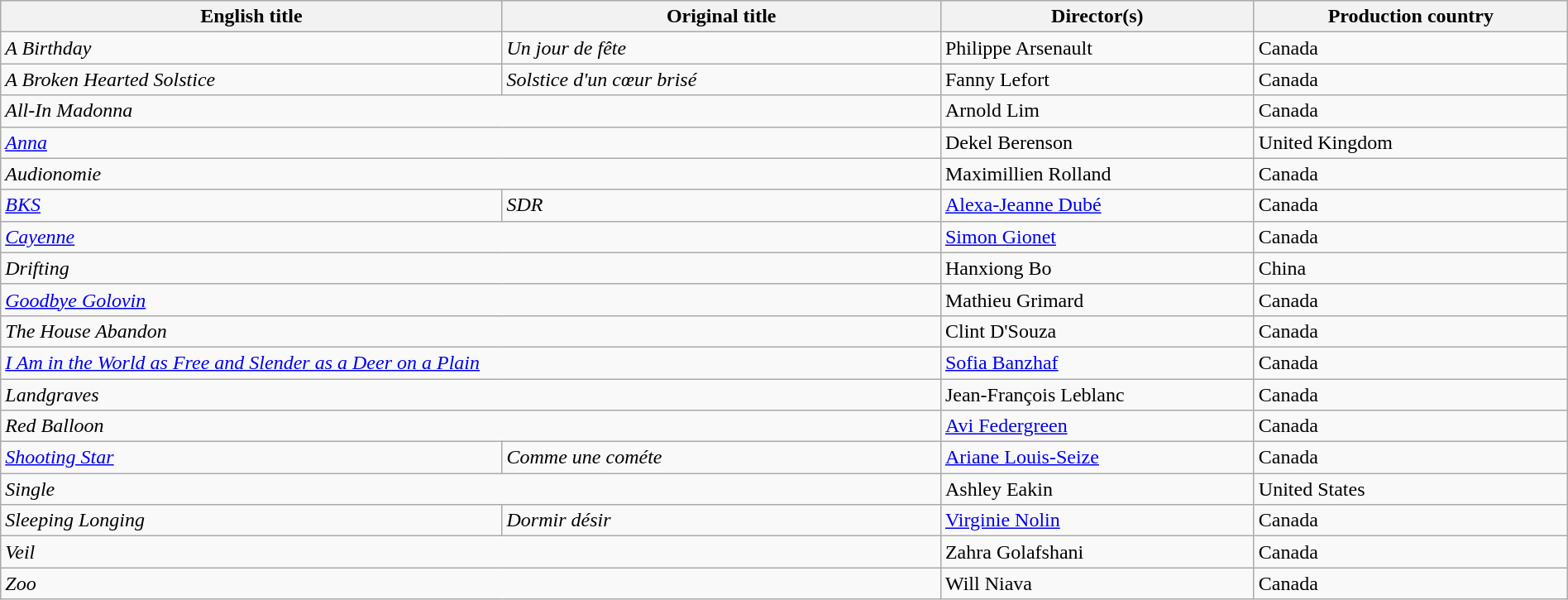<table class="wikitable" width=100%>
<tr>
<th scope="col" width="32%">English title</th>
<th scope="col" width="28%">Original title</th>
<th scope="col" width="20%">Director(s)</th>
<th scope="col" width="20%">Production country</th>
</tr>
<tr>
<td><em>A Birthday</em></td>
<td><em>Un jour de fête</em></td>
<td>Philippe Arsenault</td>
<td>Canada</td>
</tr>
<tr>
<td><em>A Broken Hearted Solstice</em></td>
<td><em>Solstice d'un cœur brisé</em></td>
<td>Fanny Lefort</td>
<td>Canada</td>
</tr>
<tr>
<td colspan=2><em>All-In Madonna</em></td>
<td>Arnold Lim</td>
<td>Canada</td>
</tr>
<tr>
<td colspan=2><em><a href='#'>Anna</a></em></td>
<td>Dekel Berenson</td>
<td>United Kingdom</td>
</tr>
<tr>
<td colspan=2><em>Audionomie</em></td>
<td>Maximillien Rolland</td>
<td>Canada</td>
</tr>
<tr>
<td><em><a href='#'>BKS</a></em></td>
<td><em>SDR</em></td>
<td><a href='#'>Alexa-Jeanne Dubé</a></td>
<td>Canada</td>
</tr>
<tr>
<td colspan=2><em><a href='#'>Cayenne</a></em></td>
<td><a href='#'>Simon Gionet</a></td>
<td>Canada</td>
</tr>
<tr>
<td colspan=2><em>Drifting</em></td>
<td>Hanxiong Bo</td>
<td>China</td>
</tr>
<tr>
<td colspan=2><em><a href='#'>Goodbye Golovin</a></em></td>
<td>Mathieu Grimard</td>
<td>Canada</td>
</tr>
<tr>
<td colspan=2><em>The House Abandon</em></td>
<td>Clint D'Souza</td>
<td>Canada</td>
</tr>
<tr>
<td colspan=2><em><a href='#'>I Am in the World as Free and Slender as a Deer on a Plain</a></em></td>
<td><a href='#'>Sofia Banzhaf</a></td>
<td>Canada</td>
</tr>
<tr>
<td colspan=2><em>Landgraves</em></td>
<td>Jean-François Leblanc</td>
<td>Canada</td>
</tr>
<tr>
<td colspan=2><em>Red Balloon</em></td>
<td><a href='#'>Avi Federgreen</a></td>
<td>Canada</td>
</tr>
<tr>
<td><em><a href='#'>Shooting Star</a></em></td>
<td><em>Comme une cométe</em></td>
<td><a href='#'>Ariane Louis-Seize</a></td>
<td>Canada</td>
</tr>
<tr>
<td colspan=2><em>Single</em></td>
<td>Ashley Eakin</td>
<td>United States</td>
</tr>
<tr>
<td><em>Sleeping Longing</em></td>
<td><em>Dormir désir</em></td>
<td><a href='#'>Virginie Nolin</a></td>
<td>Canada</td>
</tr>
<tr>
<td colspan=2><em>Veil</em></td>
<td>Zahra Golafshani</td>
<td>Canada</td>
</tr>
<tr>
<td colspan=2><em>Zoo</em></td>
<td>Will Niava</td>
<td>Canada</td>
</tr>
</table>
